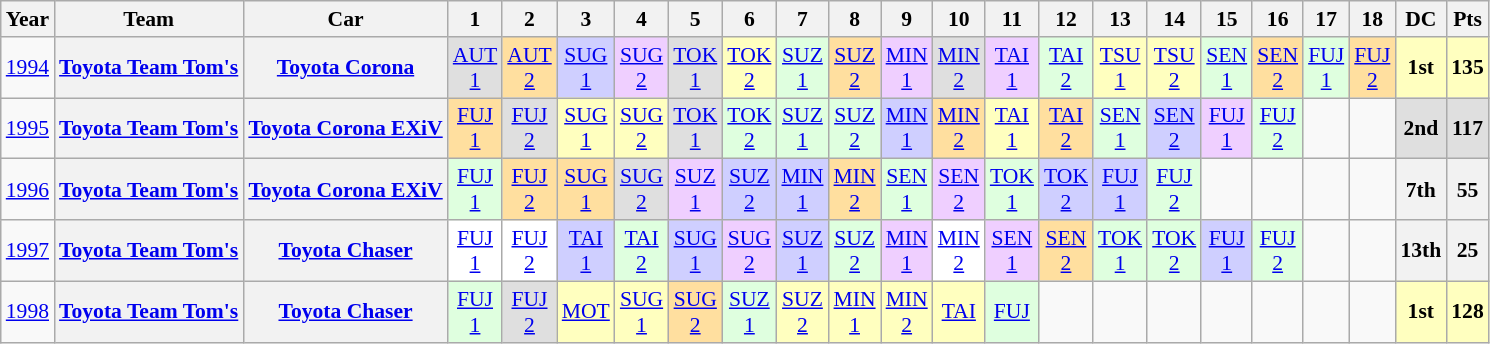<table class="wikitable" style="text-align:center; font-size:90%">
<tr>
<th>Year</th>
<th>Team</th>
<th>Car</th>
<th>1</th>
<th>2</th>
<th>3</th>
<th>4</th>
<th>5</th>
<th>6</th>
<th>7</th>
<th>8</th>
<th>9</th>
<th>10</th>
<th>11</th>
<th>12</th>
<th>13</th>
<th>14</th>
<th>15</th>
<th>16</th>
<th>17</th>
<th>18</th>
<th>DC</th>
<th>Pts</th>
</tr>
<tr>
<td><a href='#'>1994</a></td>
<th><a href='#'>Toyota Team Tom's</a></th>
<th><a href='#'>Toyota Corona</a></th>
<td style="background:#DFDFDF;"><a href='#'>AUT<br>1</a><br></td>
<td style="background:#FFDF9F;"><a href='#'>AUT<br>2</a><br></td>
<td style="background:#CFCFFF;"><a href='#'>SUG<br>1</a><br></td>
<td style="background:#EFCFFF;"><a href='#'>SUG<br>2</a><br></td>
<td style="background:#DFDFDF;"><a href='#'>TOK<br>1</a><br></td>
<td style="background:#FFFFBF;"><a href='#'>TOK<br>2</a><br></td>
<td style="background:#DFFFDF;"><a href='#'>SUZ<br>1</a><br></td>
<td style="background:#FFDF9F;"><a href='#'>SUZ<br>2</a><br></td>
<td style="background:#EFCFFF;"><a href='#'>MIN<br>1</a><br></td>
<td style="background:#DFDFDF;"><a href='#'>MIN<br>2</a><br></td>
<td style="background:#EFCFFF;"><a href='#'>TAI<br>1</a><br></td>
<td style="background:#DFFFDF;"><a href='#'>TAI<br>2</a><br></td>
<td style="background:#FFFFBF;"><a href='#'>TSU<br>1</a><br></td>
<td style="background:#FFFFBF;"><a href='#'>TSU<br>2</a><br></td>
<td style="background:#DFFFDF;"><a href='#'>SEN<br>1</a><br></td>
<td style="background:#FFDF9F;"><a href='#'>SEN<br>2</a><br></td>
<td style="background:#DFFFDF;"><a href='#'>FUJ<br>1</a><br></td>
<td style="background:#FFDF9F;"><a href='#'>FUJ<br>2</a><br></td>
<td style="background:#FFFFBF;"><strong>1st</strong></td>
<td style="background:#FFFFBF;"><strong>135</strong></td>
</tr>
<tr>
<td><a href='#'>1995</a></td>
<th><a href='#'>Toyota Team Tom's</a></th>
<th><a href='#'>Toyota Corona EXiV</a></th>
<td style="background:#FFDF9F;"><a href='#'>FUJ<br>1</a><br></td>
<td style="background:#DFDFDF;"><a href='#'>FUJ<br>2</a><br></td>
<td style="background:#FFFFBF;"><a href='#'>SUG<br>1</a><br></td>
<td style="background:#FFFFBF;"><a href='#'>SUG<br>2</a><br></td>
<td style="background:#DFDFDF;"><a href='#'>TOK<br>1</a><br></td>
<td style="background:#DFFFDF;"><a href='#'>TOK<br>2</a><br></td>
<td style="background:#DFFFDF;"><a href='#'>SUZ<br>1</a><br></td>
<td style="background:#DFFFDF;"><a href='#'>SUZ<br>2</a><br></td>
<td style="background:#CFCFFF;"><a href='#'>MIN<br>1</a><br></td>
<td style="background:#FFDF9F;"><a href='#'>MIN<br>2</a><br></td>
<td style="background:#FFFFBF;"><a href='#'>TAI<br>1</a><br></td>
<td style="background:#FFDF9F;"><a href='#'>TAI<br>2</a><br></td>
<td style="background:#DFFFDF;"><a href='#'>SEN<br>1</a><br></td>
<td style="background:#CFCFFF;"><a href='#'>SEN<br>2</a><br></td>
<td style="background:#EFCFFF;"><a href='#'>FUJ<br>1</a><br></td>
<td style="background:#DFFFDF;"><a href='#'>FUJ<br>2</a><br></td>
<td></td>
<td></td>
<td style="background:#DFDFDF;"><strong>2nd</strong></td>
<td style="background:#DFDFDF;"><strong>117</strong></td>
</tr>
<tr>
<td><a href='#'>1996</a></td>
<th><a href='#'>Toyota Team Tom's</a></th>
<th><a href='#'>Toyota Corona EXiV</a></th>
<td style="background:#DFFFDF;"><a href='#'>FUJ<br>1</a><br></td>
<td style="background:#FFDF9F;"><a href='#'>FUJ<br>2</a><br></td>
<td style="background:#FFDF9F;"><a href='#'>SUG<br>1</a><br></td>
<td style="background:#DFDFDF;"><a href='#'>SUG<br>2</a><br></td>
<td style="background:#EFCFFF;"><a href='#'>SUZ<br>1</a><br></td>
<td style="background:#CFCFFF;"><a href='#'>SUZ<br>2</a><br></td>
<td style="background:#CFCFFF;"><a href='#'>MIN<br>1</a><br></td>
<td style="background:#FFDF9F;"><a href='#'>MIN<br>2</a><br></td>
<td style="background:#DFFFDF;"><a href='#'>SEN<br>1</a><br></td>
<td style="background:#EFCFFF;"><a href='#'>SEN<br>2</a><br></td>
<td style="background:#DFFFDF;"><a href='#'>TOK<br>1</a><br></td>
<td bgcolor="#CFCFFF"><a href='#'>TOK<br>2</a><br></td>
<td style="background:#CFCFFF;"><a href='#'>FUJ<br>1</a><br></td>
<td style="background:#DFFFDF;"><a href='#'>FUJ<br>2</a><br></td>
<td></td>
<td></td>
<td></td>
<td></td>
<th>7th</th>
<th>55</th>
</tr>
<tr>
<td><a href='#'>1997</a></td>
<th><a href='#'>Toyota Team Tom's</a></th>
<th><a href='#'>Toyota Chaser</a></th>
<td style="background:#FFFFFF;"><a href='#'>FUJ<br>1</a><br></td>
<td style="background:#FFFFFF;"><a href='#'>FUJ<br>2</a><br></td>
<td style="background:#CFCFFF;"><a href='#'>TAI<br>1</a><br></td>
<td style="background:#DFFFDF;"><a href='#'>TAI<br>2</a><br></td>
<td style="background:#CFCFFF;"><a href='#'>SUG<br>1</a><br></td>
<td style="background:#EFCFFF;"><a href='#'>SUG<br>2</a><br></td>
<td style="background:#CFCFFF;"><a href='#'>SUZ<br>1</a><br></td>
<td style="background:#DFFFDF;"><a href='#'>SUZ<br>2</a><br></td>
<td style="background:#EFCFFF;"><a href='#'>MIN<br>1</a><br></td>
<td style="background:#FFFFFF;"><a href='#'>MIN<br>2</a><br></td>
<td style="background:#EFCFFF;"><a href='#'>SEN<br>1</a><br></td>
<td style="background:#FFDF9F;"><a href='#'>SEN<br>2</a><br></td>
<td style="background:#DFFFDF;"><a href='#'>TOK<br>1</a><br></td>
<td style="background:#DFFFDF;"><a href='#'>TOK<br>2</a><br></td>
<td style="background:#CFCFFF;"><a href='#'>FUJ<br>1</a><br></td>
<td style="background:#DFFFDF;"><a href='#'>FUJ<br>2</a><br></td>
<td></td>
<td></td>
<th>13th</th>
<th>25</th>
</tr>
<tr>
<td><a href='#'>1998</a></td>
<th><a href='#'>Toyota Team Tom's</a></th>
<th><a href='#'>Toyota Chaser</a></th>
<td style="background:#DFFFDF;"><a href='#'>FUJ<br>1</a><br></td>
<td style="background:#DFDFDF;"><a href='#'>FUJ<br>2</a><br></td>
<td style="background:#FFFFBF;"><a href='#'>MOT</a><br></td>
<td style="background:#FFFFBF;"><a href='#'>SUG<br>1</a><br></td>
<td style="background:#FFDF9F;"><a href='#'>SUG<br>2</a><br></td>
<td style="background:#DFFFDF;"><a href='#'>SUZ<br>1</a><br></td>
<td style="background:#FFFFBF;"><a href='#'>SUZ<br>2</a><br></td>
<td style="background:#FFFFBF;"><a href='#'>MIN<br>1</a><br></td>
<td style="background:#FFFFBF;"><a href='#'>MIN<br>2</a><br></td>
<td style="background:#FFFFBF;"><a href='#'>TAI</a><br></td>
<td style="background:#DFFFDF;"><a href='#'>FUJ</a><br></td>
<td></td>
<td></td>
<td></td>
<td></td>
<td></td>
<td></td>
<td></td>
<td style="background:#FFFFBF;"><strong>1st</strong></td>
<td style="background:#FFFFBF;"><strong>128</strong></td>
</tr>
</table>
